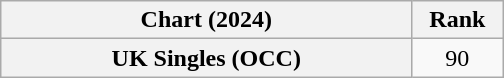<table class="wikitable sortable plainrowheaders">
<tr>
<th style="width: 200pt;">Chart (2024)</th>
<th style="width: 40pt;">Rank</th>
</tr>
<tr>
<th scope="row">UK Singles (OCC)</th>
<td align="center">90</td>
</tr>
</table>
